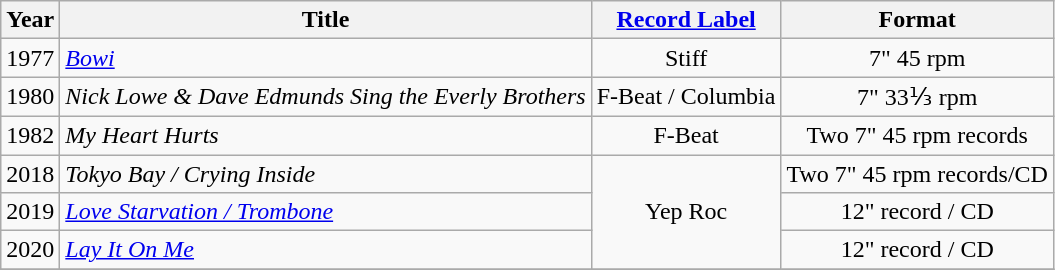<table class="wikitable" style=text-align:center;>
<tr>
<th rowspan="1">Year</th>
<th rowspan="1">Title</th>
<th rowspan="1"><a href='#'>Record Label</a></th>
<th rowspan="1">Format</th>
</tr>
<tr>
<td rowspan="1">1977</td>
<td align=left><em><a href='#'>Bowi</a></em></td>
<td rowspan="1">Stiff</td>
<td>7" 45 rpm</td>
</tr>
<tr>
<td rowspan="1">1980</td>
<td align=left><em>Nick Lowe & Dave Edmunds Sing the Everly Brothers</em></td>
<td rowspan="1">F-Beat / Columbia</td>
<td>7" 33⅓ rpm</td>
</tr>
<tr>
<td rowspan="1">1982</td>
<td align=left><em>My Heart Hurts</em></td>
<td rowspan="1">F-Beat</td>
<td>Two 7" 45 rpm records</td>
</tr>
<tr>
<td rowspan="1">2018</td>
<td align=left><em>Tokyo Bay / Crying Inside</em></td>
<td rowspan="3">Yep Roc</td>
<td>Two 7" 45 rpm records/CD</td>
</tr>
<tr>
<td rowspan="1">2019</td>
<td align=left><em><a href='#'>Love Starvation / Trombone</a></em></td>
<td>12" record / CD</td>
</tr>
<tr>
<td rowspan="1">2020</td>
<td align=left><em><a href='#'>Lay It On Me</a></em></td>
<td>12" record / CD</td>
</tr>
<tr>
</tr>
</table>
